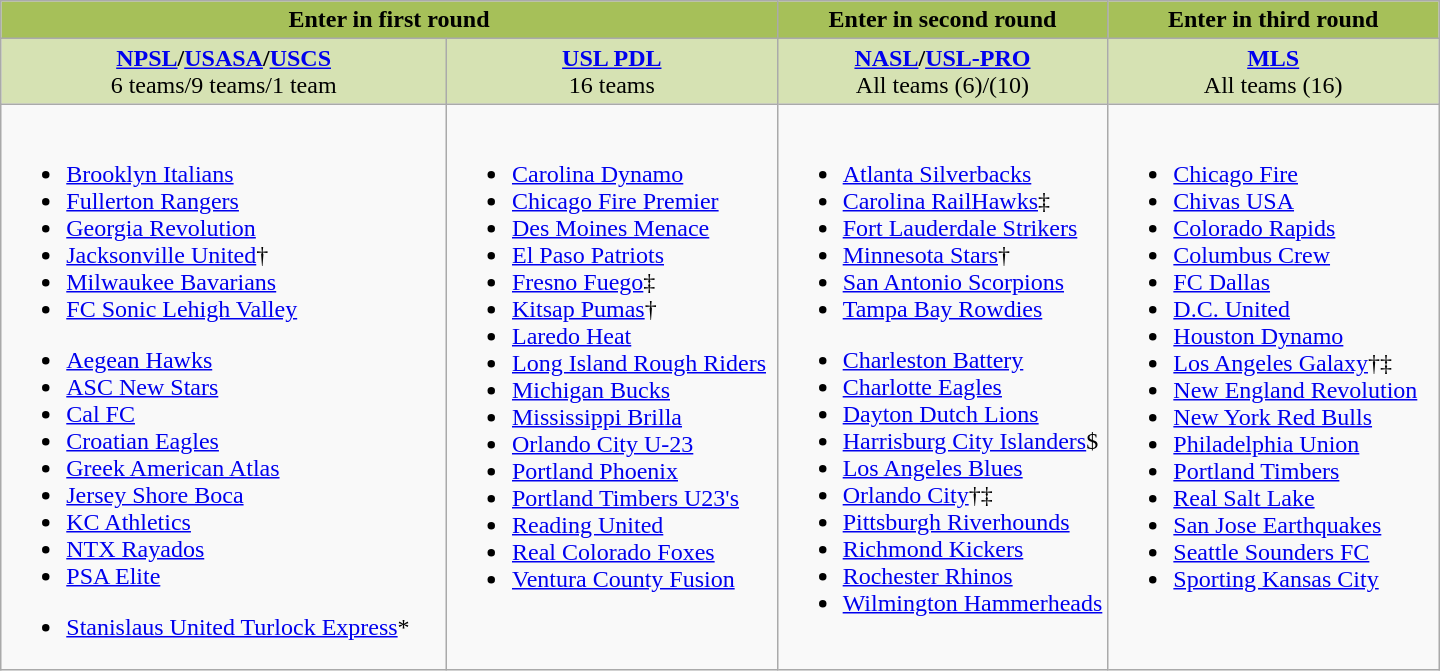<table class="wikitable">
<tr style="vertical-align:top; background:#a6c059; text-align:center;">
<td style="width:53%;" colspan="2"><strong>Enter in first round</strong></td>
<td style="width:23%;"><strong>Enter in second round</strong></td>
<td style="width:23%;"><strong>Enter in third round</strong></td>
</tr>
<tr style="vertical-align:top; background:#d6e2b3;">
<td style="text-align:center; width:31%;"><strong><a href='#'>NPSL</a>/<a href='#'>USASA</a>/<a href='#'>USCS</a></strong><br> 6 teams/9 teams/1 team</td>
<td style="text-align:center; width:23%;"><strong><a href='#'>USL PDL</a></strong><br>16 teams</td>
<td style="text-align:center; width:23%;"><strong><a href='#'>NASL</a>/<a href='#'>USL-PRO</a></strong><br> All teams (6)/(10)</td>
<td style="text-align:center; width:23%;"><strong><a href='#'>MLS</a></strong><br> All teams (16)</td>
</tr>
<tr valign="top">
<td><br><ul><li><a href='#'>Brooklyn Italians</a></li><li><a href='#'>Fullerton Rangers</a></li><li><a href='#'>Georgia Revolution</a></li><li><a href='#'>Jacksonville United</a>†</li><li><a href='#'>Milwaukee Bavarians</a></li><li><a href='#'>FC Sonic Lehigh Valley</a></li></ul><ul><li><a href='#'>Aegean Hawks</a></li><li><a href='#'>ASC New Stars</a></li><li><a href='#'>Cal FC</a></li><li><a href='#'>Croatian Eagles</a></li><li><a href='#'>Greek American Atlas</a></li><li><a href='#'>Jersey Shore Boca</a></li><li><a href='#'>KC Athletics</a></li><li><a href='#'>NTX Rayados</a></li><li><a href='#'>PSA Elite</a></li></ul><ul><li><a href='#'>Stanislaus United Turlock Express</a>*</li></ul></td>
<td><br><ul><li><a href='#'>Carolina Dynamo</a></li><li><a href='#'>Chicago Fire Premier</a></li><li><a href='#'>Des Moines Menace</a></li><li><a href='#'>El Paso Patriots</a></li><li><a href='#'>Fresno Fuego</a>‡</li><li><a href='#'>Kitsap Pumas</a>†</li><li><a href='#'>Laredo Heat</a></li><li><a href='#'>Long Island Rough Riders</a></li><li><a href='#'>Michigan Bucks</a></li><li><a href='#'>Mississippi Brilla</a></li><li><a href='#'>Orlando City U-23</a></li><li><a href='#'>Portland Phoenix</a></li><li><a href='#'>Portland Timbers U23's</a></li><li><a href='#'>Reading United</a></li><li><a href='#'>Real Colorado Foxes</a></li><li><a href='#'>Ventura County Fusion</a></li></ul></td>
<td><br><ul><li><a href='#'>Atlanta Silverbacks</a></li><li><a href='#'>Carolina RailHawks</a>‡</li><li><a href='#'>Fort Lauderdale Strikers</a></li><li><a href='#'>Minnesota Stars</a>†</li><li><a href='#'>San Antonio Scorpions</a></li><li><a href='#'>Tampa Bay Rowdies</a></li></ul><ul><li><a href='#'>Charleston Battery</a></li><li><a href='#'>Charlotte Eagles</a></li><li><a href='#'>Dayton Dutch Lions</a></li><li><a href='#'>Harrisburg City Islanders</a>$</li><li><a href='#'>Los Angeles Blues</a></li><li><a href='#'>Orlando City</a>†‡</li><li><a href='#'>Pittsburgh Riverhounds</a></li><li><a href='#'>Richmond Kickers</a></li><li><a href='#'>Rochester Rhinos</a></li><li><a href='#'>Wilmington Hammerheads</a></li></ul></td>
<td><br><ul><li><a href='#'>Chicago Fire</a></li><li><a href='#'>Chivas USA</a></li><li><a href='#'>Colorado Rapids</a></li><li><a href='#'>Columbus Crew</a></li><li><a href='#'>FC Dallas</a></li><li><a href='#'>D.C. United</a></li><li><a href='#'>Houston Dynamo</a></li><li><a href='#'>Los Angeles Galaxy</a>†‡</li><li><a href='#'>New England Revolution</a></li><li><a href='#'>New York Red Bulls</a></li><li><a href='#'>Philadelphia Union</a></li><li><a href='#'>Portland Timbers</a></li><li><a href='#'>Real Salt Lake</a></li><li><a href='#'>San Jose Earthquakes</a></li><li><a href='#'>Seattle Sounders FC</a></li><li><a href='#'>Sporting Kansas City</a></li></ul></td>
</tr>
</table>
